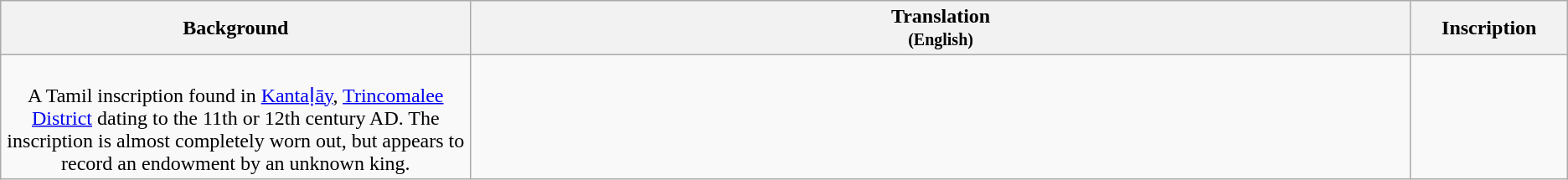<table class="wikitable centre">
<tr>
<th scope="col" align=left>Background<br></th>
<th>Translation<br><small>(English)</small></th>
<th>Inscription<br></th>
</tr>
<tr>
<td align=center width="30%"><br>A Tamil inscription found in <a href='#'>Kantaḷāy</a>, <a href='#'>Trincomalee District</a> dating to the 11th or 12th century AD. The inscription is almost completely worn out, but appears to record an endowment by an unknown king.</td>
<td align=left><br></td>
<td align=center width="10%"></td>
</tr>
</table>
